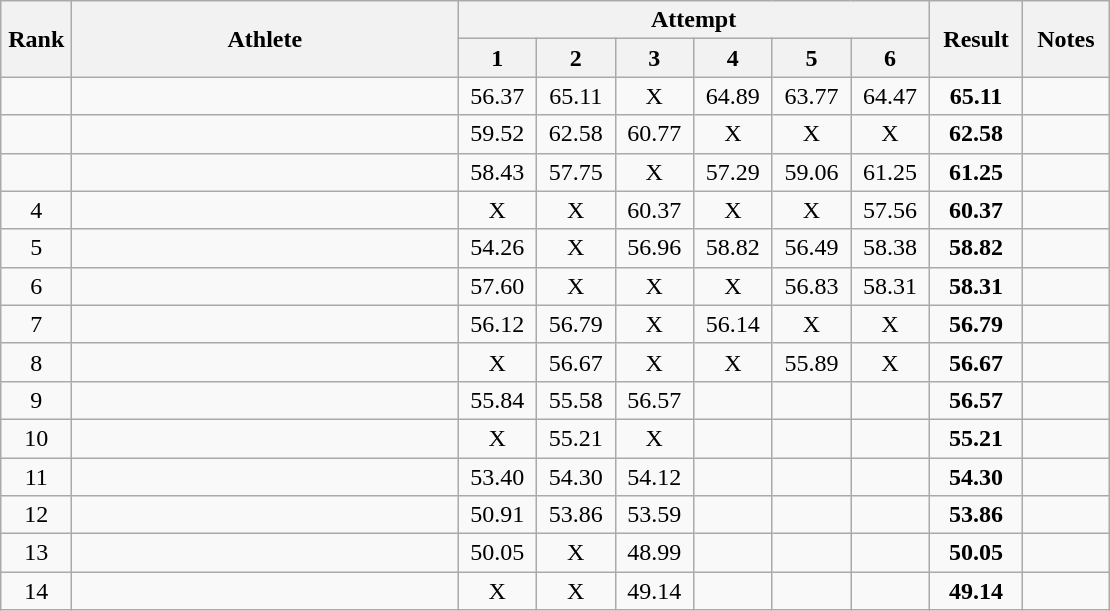<table class="wikitable" style="text-align:center">
<tr>
<th rowspan=2 width=40>Rank</th>
<th rowspan=2 width=250>Athlete</th>
<th colspan=6>Attempt</th>
<th rowspan=2 width=55>Result</th>
<th rowspan=2 width=50>Notes</th>
</tr>
<tr>
<th width=45>1</th>
<th width=45>2</th>
<th width=45>3</th>
<th width=45>4</th>
<th width=45>5</th>
<th width=45>6</th>
</tr>
<tr>
<td></td>
<td align=left></td>
<td>56.37</td>
<td>65.11</td>
<td>X</td>
<td>64.89</td>
<td>63.77</td>
<td>64.47</td>
<td><strong>65.11</strong></td>
<td></td>
</tr>
<tr>
<td></td>
<td align=left></td>
<td>59.52</td>
<td>62.58</td>
<td>60.77</td>
<td>X</td>
<td>X</td>
<td>X</td>
<td><strong>62.58</strong></td>
<td></td>
</tr>
<tr>
<td></td>
<td align=left></td>
<td>58.43</td>
<td>57.75</td>
<td>X</td>
<td>57.29</td>
<td>59.06</td>
<td>61.25</td>
<td><strong>61.25</strong></td>
<td></td>
</tr>
<tr>
<td>4</td>
<td align=left></td>
<td>X</td>
<td>X</td>
<td>60.37</td>
<td>X</td>
<td>X</td>
<td>57.56</td>
<td><strong>60.37</strong></td>
<td></td>
</tr>
<tr>
<td>5</td>
<td align=left></td>
<td>54.26</td>
<td>X</td>
<td>56.96</td>
<td>58.82</td>
<td>56.49</td>
<td>58.38</td>
<td><strong>58.82</strong></td>
<td></td>
</tr>
<tr>
<td>6</td>
<td align=left></td>
<td>57.60</td>
<td>X</td>
<td>X</td>
<td>X</td>
<td>56.83</td>
<td>58.31</td>
<td><strong>58.31</strong></td>
<td></td>
</tr>
<tr>
<td>7</td>
<td align=left></td>
<td>56.12</td>
<td>56.79</td>
<td>X</td>
<td>56.14</td>
<td>X</td>
<td>X</td>
<td><strong>56.79</strong></td>
<td></td>
</tr>
<tr>
<td>8</td>
<td align=left></td>
<td>X</td>
<td>56.67</td>
<td>X</td>
<td>X</td>
<td>55.89</td>
<td>X</td>
<td><strong>56.67</strong></td>
<td></td>
</tr>
<tr>
<td>9</td>
<td align=left></td>
<td>55.84</td>
<td>55.58</td>
<td>56.57</td>
<td></td>
<td></td>
<td></td>
<td><strong>56.57</strong></td>
<td></td>
</tr>
<tr>
<td>10</td>
<td align=left></td>
<td>X</td>
<td>55.21</td>
<td>X</td>
<td></td>
<td></td>
<td></td>
<td><strong>55.21</strong></td>
<td></td>
</tr>
<tr>
<td>11</td>
<td align=left></td>
<td>53.40</td>
<td>54.30</td>
<td>54.12</td>
<td></td>
<td></td>
<td></td>
<td><strong>54.30</strong></td>
<td></td>
</tr>
<tr>
<td>12</td>
<td align=left></td>
<td>50.91</td>
<td>53.86</td>
<td>53.59</td>
<td></td>
<td></td>
<td></td>
<td><strong>53.86</strong></td>
<td></td>
</tr>
<tr>
<td>13</td>
<td align=left></td>
<td>50.05</td>
<td>X</td>
<td>48.99</td>
<td></td>
<td></td>
<td></td>
<td><strong>50.05</strong></td>
<td></td>
</tr>
<tr>
<td>14</td>
<td align=left></td>
<td>X</td>
<td>X</td>
<td>49.14</td>
<td></td>
<td></td>
<td></td>
<td><strong>49.14</strong></td>
<td></td>
</tr>
</table>
